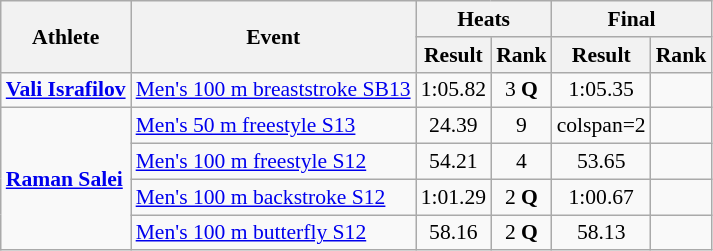<table class=wikitable style="font-size:90%">
<tr>
<th rowspan="2">Athlete</th>
<th rowspan="2">Event</th>
<th colspan="2">Heats</th>
<th colspan="2">Final</th>
</tr>
<tr>
<th>Result</th>
<th>Rank</th>
<th>Result</th>
<th>Rank</th>
</tr>
<tr align=center>
<td align=left><strong><a href='#'>Vali Israfilov</a></strong></td>
<td align=left><a href='#'>Men's 100 m breaststroke SB13</a></td>
<td>1:05.82</td>
<td>3 <strong>Q</strong></td>
<td>1:05.35</td>
<td></td>
</tr>
<tr align=center>
<td align=left rowspan=4><strong><a href='#'>Raman Salei</a></strong></td>
<td align=left><a href='#'>Men's 50 m freestyle S13</a></td>
<td>24.39</td>
<td>9</td>
<td>colspan=2 </td>
</tr>
<tr align=center>
<td align=left><a href='#'>Men's 100 m freestyle S12</a></td>
<td>54.21</td>
<td>4</td>
<td>53.65</td>
<td></td>
</tr>
<tr align=center>
<td align=left><a href='#'>Men's 100 m backstroke S12</a></td>
<td>1:01.29</td>
<td>2 <strong>Q</strong></td>
<td>1:00.67</td>
<td></td>
</tr>
<tr align=center>
<td align=left><a href='#'>Men's 100 m butterfly S12</a></td>
<td>58.16</td>
<td>2 <strong>Q</strong></td>
<td>58.13</td>
<td></td>
</tr>
</table>
